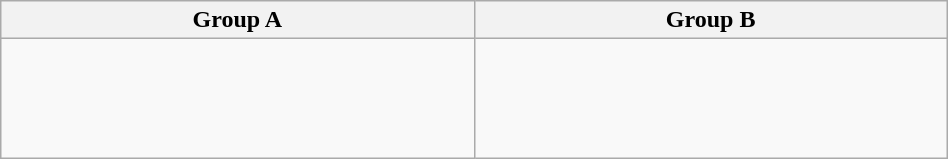<table class="wikitable" width=50%>
<tr>
<th width=50%>Group A</th>
<th width=50%>Group B</th>
</tr>
<tr>
<td valign=top><br><br>
<br>
<br>
</td>
<td valign=top><br><br>
<br>
</td>
</tr>
</table>
